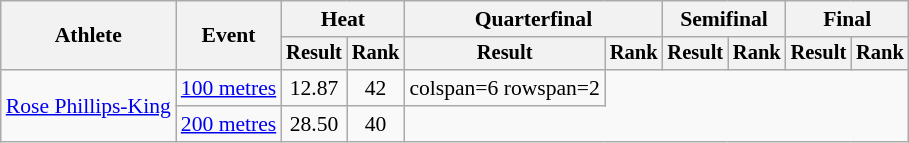<table class=wikitable style=font-size:90%>
<tr>
<th rowspan=2>Athlete</th>
<th rowspan=2>Event</th>
<th colspan=2>Heat</th>
<th colspan=2>Quarterfinal</th>
<th colspan=2>Semifinal</th>
<th colspan=2>Final</th>
</tr>
<tr style=font-size:95%>
<th>Result</th>
<th>Rank</th>
<th>Result</th>
<th>Rank</th>
<th>Result</th>
<th>Rank</th>
<th>Result</th>
<th>Rank</th>
</tr>
<tr align=center>
<td align=left rowspan=2><a href='#'>Rose Phillips-King</a></td>
<td align=left><a href='#'>100 metres</a></td>
<td>12.87</td>
<td>42</td>
<td>colspan=6 rowspan=2 </td>
</tr>
<tr align=center>
<td align=left><a href='#'>200 metres</a></td>
<td>28.50</td>
<td>40</td>
</tr>
</table>
